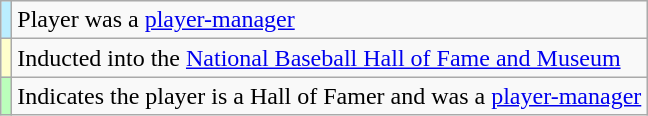<table class="wikitable plainrowheaders">
<tr>
<th scope="row" style="background-color:#bbeeff"></th>
<td>Player was a <a href='#'>player-manager</a></td>
</tr>
<tr>
<th scope="row" style="background-color:#ffffcc"></th>
<td>Inducted into the <a href='#'>National Baseball Hall of Fame and Museum</a></td>
</tr>
<tr>
<th scope="row" style="background-color:#bbffbb"></th>
<td>Indicates the player is a Hall of Famer and was a <a href='#'>player-manager</a></td>
</tr>
</table>
